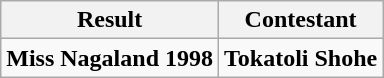<table class="wikitable">
<tr>
<th>Result</th>
<th>Contestant</th>
</tr>
<tr>
<td><strong>Miss Nagaland 1998</strong></td>
<td><strong>Tokatoli Shohe</strong></td>
</tr>
</table>
